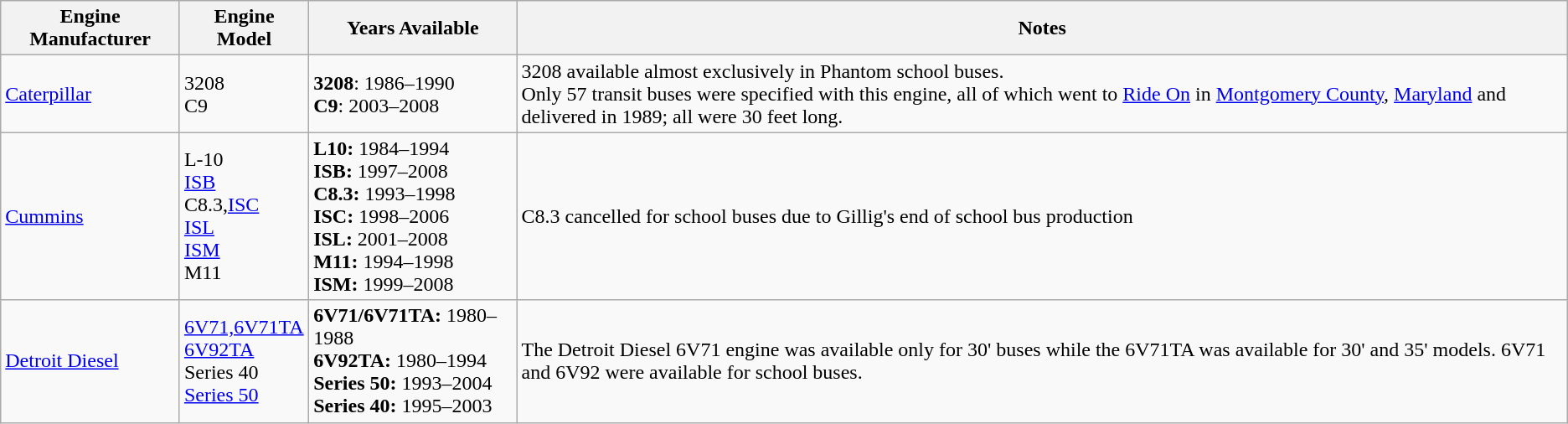<table class="wikitable" border="1">
<tr>
<th>Engine Manufacturer</th>
<th>Engine Model</th>
<th>Years Available</th>
<th>Notes</th>
</tr>
<tr>
<td><a href='#'>Caterpillar</a></td>
<td>3208<br>C9</td>
<td><strong>3208</strong>: 1986–1990<br><strong>C9</strong>: 2003–2008</td>
<td>3208 available almost exclusively in Phantom school buses.<br>Only 57 transit buses were specified with this engine, all of which went to <a href='#'>Ride On</a> in <a href='#'>Montgomery County</a>, <a href='#'>Maryland</a> and delivered in 1989; all were 30 feet long.</td>
</tr>
<tr>
<td><a href='#'>Cummins</a></td>
<td>L-10<br><a href='#'>ISB</a><br>C8.3,<a href='#'>ISC</a><br><a href='#'>ISL</a><br><a href='#'>ISM</a> <br>M11</td>
<td><strong>L10:</strong> 1984–1994<br><strong>ISB:</strong> 1997–2008<br><strong>C8.3:</strong> 1993–1998<br><strong>ISC:</strong> 1998–2006<br><strong>ISL:</strong> 2001–2008<br><strong>M11:</strong> 1994–1998<br><strong>ISM:</strong> 1999–2008</td>
<td>C8.3 cancelled for school buses due to Gillig's end of school bus production</td>
</tr>
<tr>
<td><a href='#'>Detroit Diesel</a></td>
<td><a href='#'>6V71,6V71TA</a><br><a href='#'>6V92TA</a><br>Series 40<br><a href='#'>Series 50</a></td>
<td><strong>6V71/6V71TA:</strong> 1980–1988<br><strong>6V92TA:</strong> 1980–1994<br><strong>Series 50:</strong> 1993–2004<br><strong>Series 40:</strong> 1995–2003</td>
<td>The Detroit Diesel 6V71 engine was available only for 30' buses while the 6V71TA was available for 30' and 35' models. 6V71 and 6V92 were available for school buses.</td>
</tr>
</table>
